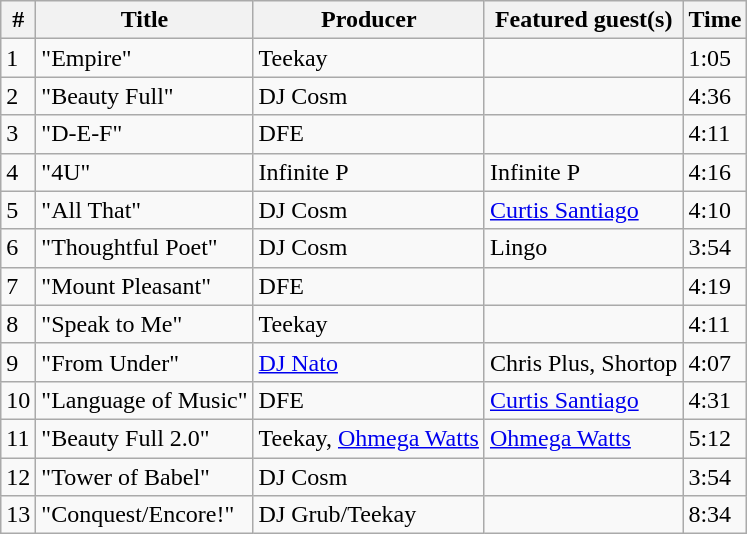<table class="wikitable">
<tr>
<th>#</th>
<th>Title</th>
<th>Producer</th>
<th>Featured guest(s)</th>
<th>Time</th>
</tr>
<tr>
<td>1</td>
<td>"Empire"</td>
<td>Teekay</td>
<td></td>
<td>1:05</td>
</tr>
<tr>
<td>2</td>
<td>"Beauty Full"</td>
<td>DJ Cosm</td>
<td></td>
<td>4:36</td>
</tr>
<tr>
<td>3</td>
<td>"D-E-F"</td>
<td>DFE</td>
<td></td>
<td>4:11</td>
</tr>
<tr>
<td>4</td>
<td>"4U"</td>
<td>Infinite P</td>
<td>Infinite P</td>
<td>4:16</td>
</tr>
<tr>
<td>5</td>
<td>"All That"</td>
<td>DJ Cosm</td>
<td><a href='#'>Curtis Santiago</a></td>
<td>4:10</td>
</tr>
<tr>
<td>6</td>
<td>"Thoughtful Poet"</td>
<td>DJ Cosm</td>
<td>Lingo</td>
<td>3:54</td>
</tr>
<tr>
<td>7</td>
<td>"Mount Pleasant"</td>
<td>DFE</td>
<td></td>
<td>4:19</td>
</tr>
<tr>
<td>8</td>
<td>"Speak to Me"</td>
<td>Teekay</td>
<td></td>
<td>4:11</td>
</tr>
<tr>
<td>9</td>
<td>"From Under"</td>
<td><a href='#'>DJ Nato</a></td>
<td>Chris Plus, Shortop</td>
<td>4:07</td>
</tr>
<tr>
<td>10</td>
<td>"Language of Music"</td>
<td>DFE</td>
<td><a href='#'>Curtis Santiago</a></td>
<td>4:31</td>
</tr>
<tr>
<td>11</td>
<td>"Beauty Full 2.0"</td>
<td>Teekay, <a href='#'>Ohmega Watts</a></td>
<td><a href='#'>Ohmega Watts</a></td>
<td>5:12</td>
</tr>
<tr>
<td>12</td>
<td>"Tower of Babel"</td>
<td>DJ Cosm</td>
<td></td>
<td>3:54</td>
</tr>
<tr>
<td>13</td>
<td>"Conquest/Encore!"</td>
<td>DJ Grub/Teekay</td>
<td></td>
<td>8:34</td>
</tr>
</table>
